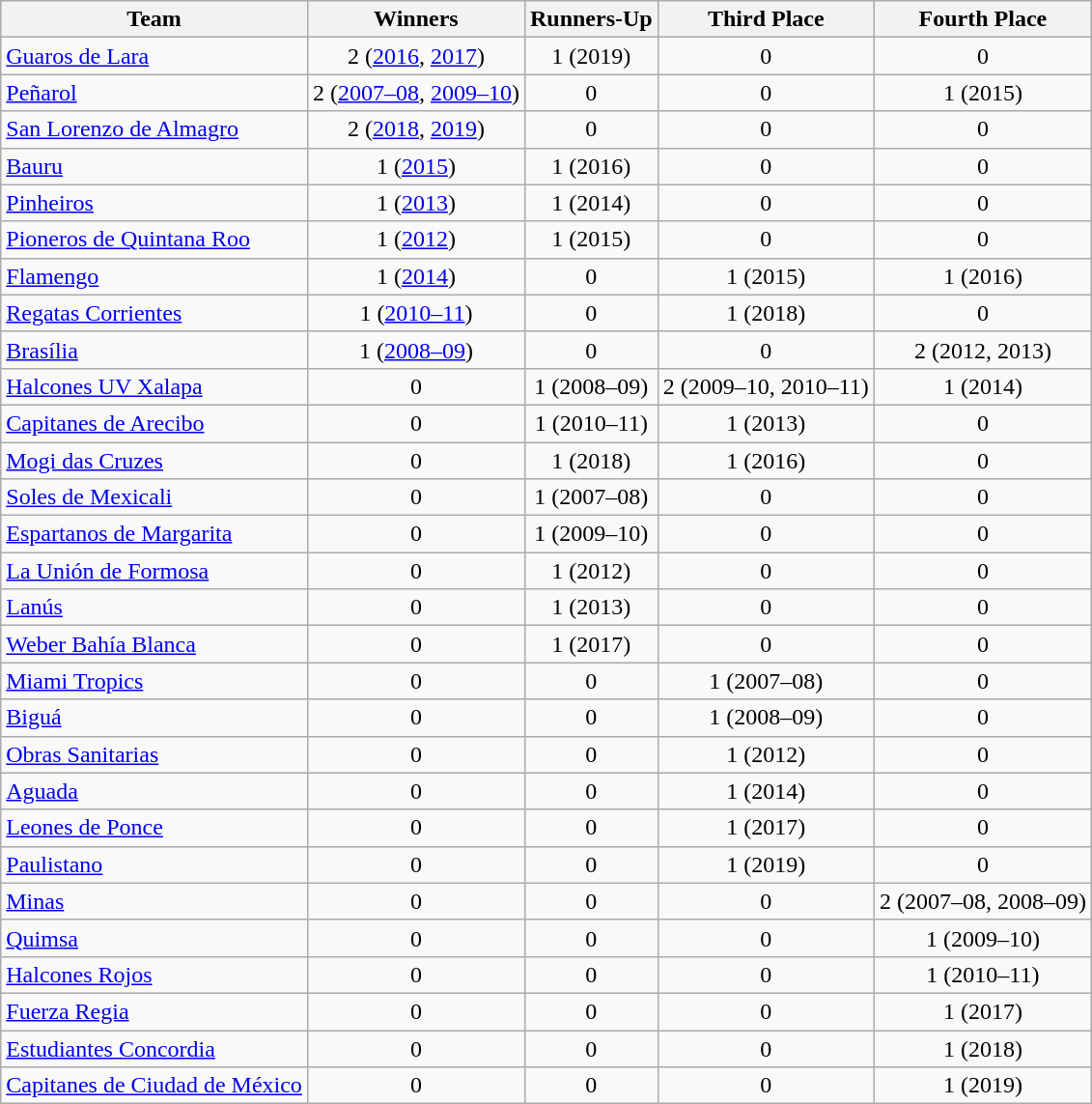<table class="wikitable sortable">
<tr>
<th>Team</th>
<th>Winners</th>
<th>Runners-Up</th>
<th>Third Place</th>
<th>Fourth Place</th>
</tr>
<tr>
<td> <a href='#'>Guaros de Lara</a></td>
<td align=center>2 (<a href='#'>2016</a>, <a href='#'>2017</a>)</td>
<td align=center>1 (2019)</td>
<td align=center>0</td>
<td align=center>0</td>
</tr>
<tr>
<td> <a href='#'>Peñarol</a></td>
<td align=center>2 (<a href='#'>2007–08</a>, <a href='#'>2009–10</a>)</td>
<td align=center>0</td>
<td align=center>0</td>
<td align=center>1 (2015)</td>
</tr>
<tr>
<td> <a href='#'>San Lorenzo de Almagro</a></td>
<td align=center>2 (<a href='#'>2018</a>, <a href='#'>2019</a>)</td>
<td align=center>0</td>
<td align=center>0</td>
<td align=center>0</td>
</tr>
<tr>
<td> <a href='#'>Bauru</a></td>
<td align=center>1 (<a href='#'>2015</a>)</td>
<td align=center>1 (2016)</td>
<td align=center>0</td>
<td align=center>0</td>
</tr>
<tr>
<td> <a href='#'>Pinheiros</a></td>
<td align=center>1 (<a href='#'>2013</a>)</td>
<td align=center>1 (2014)</td>
<td align=center>0</td>
<td align=center>0</td>
</tr>
<tr>
<td> <a href='#'>Pioneros de Quintana Roo</a></td>
<td align=center>1 (<a href='#'>2012</a>)</td>
<td align=center>1 (2015)</td>
<td align=center>0</td>
<td align=center>0</td>
</tr>
<tr>
<td> <a href='#'>Flamengo</a></td>
<td align=center>1 (<a href='#'>2014</a>)</td>
<td align=center>0</td>
<td align=center>1 (2015)</td>
<td align=center>1 (2016)</td>
</tr>
<tr>
<td> <a href='#'>Regatas Corrientes</a></td>
<td align=center>1 (<a href='#'>2010–11</a>)</td>
<td align=center>0</td>
<td align=center>1 (2018)</td>
<td align=center>0</td>
</tr>
<tr>
<td> <a href='#'>Brasília</a></td>
<td align=center>1 (<a href='#'>2008–09</a>)</td>
<td align=center>0</td>
<td align=center>0</td>
<td align=center>2 (2012, 2013)</td>
</tr>
<tr>
<td> <a href='#'>Halcones UV Xalapa</a></td>
<td align=center>0</td>
<td align=center>1 (2008–09)</td>
<td align=center>2 (2009–10, 2010–11)</td>
<td align=center>1 (2014)</td>
</tr>
<tr>
<td> <a href='#'>Capitanes de Arecibo</a></td>
<td align=center>0</td>
<td align=center>1 (2010–11)</td>
<td align=center>1 (2013)</td>
<td align=center>0</td>
</tr>
<tr>
<td> <a href='#'>Mogi das Cruzes</a></td>
<td align=center>0</td>
<td align=center>1 (2018)</td>
<td align=center>1 (2016)</td>
<td align=center>0</td>
</tr>
<tr>
<td> <a href='#'>Soles de Mexicali</a></td>
<td align=center>0</td>
<td align=center>1 (2007–08)</td>
<td align=center>0</td>
<td align=center>0</td>
</tr>
<tr>
<td> <a href='#'>Espartanos de Margarita</a></td>
<td align=center>0</td>
<td align=center>1 (2009–10)</td>
<td align=center>0</td>
<td align=center>0</td>
</tr>
<tr>
<td> <a href='#'>La Unión de Formosa</a></td>
<td align=center>0</td>
<td align=center>1 (2012)</td>
<td align=center>0</td>
<td align=center>0</td>
</tr>
<tr>
<td> <a href='#'>Lanús</a></td>
<td align=center>0</td>
<td align=center>1 (2013)</td>
<td align=center>0</td>
<td align=center>0</td>
</tr>
<tr>
<td> <a href='#'>Weber Bahía Blanca</a></td>
<td align=center>0</td>
<td align=center>1 (2017)</td>
<td align=center>0</td>
<td align=center>0</td>
</tr>
<tr>
<td> <a href='#'>Miami Tropics</a></td>
<td align=center>0</td>
<td align=center>0</td>
<td align=center>1 (2007–08)</td>
<td align=center>0</td>
</tr>
<tr>
<td> <a href='#'>Biguá</a></td>
<td align=center>0</td>
<td align=center>0</td>
<td align=center>1 (2008–09)</td>
<td align=center>0</td>
</tr>
<tr>
<td> <a href='#'>Obras Sanitarias</a></td>
<td align=center>0</td>
<td align=center>0</td>
<td align=center>1 (2012)</td>
<td align=center>0</td>
</tr>
<tr>
<td> <a href='#'>Aguada</a></td>
<td align=center>0</td>
<td align=center>0</td>
<td align=center>1 (2014)</td>
<td align=center>0</td>
</tr>
<tr>
<td> <a href='#'>Leones de Ponce</a></td>
<td align=center>0</td>
<td align=center>0</td>
<td align=center>1 (2017)</td>
<td align=center>0</td>
</tr>
<tr>
<td> <a href='#'>Paulistano</a></td>
<td align=center>0</td>
<td align=center>0</td>
<td align=center>1 (2019)</td>
<td align=center>0</td>
</tr>
<tr>
<td> <a href='#'>Minas</a></td>
<td align=center>0</td>
<td align=center>0</td>
<td align=center>0</td>
<td align=center>2 (2007–08, 2008–09)</td>
</tr>
<tr>
<td> <a href='#'>Quimsa</a></td>
<td align=center>0</td>
<td align=center>0</td>
<td align=center>0</td>
<td align=center>1 (2009–10)</td>
</tr>
<tr>
<td> <a href='#'>Halcones Rojos</a></td>
<td align=center>0</td>
<td align=center>0</td>
<td align=center>0</td>
<td align=center>1 (2010–11)</td>
</tr>
<tr>
<td> <a href='#'>Fuerza Regia</a></td>
<td align=center>0</td>
<td align=center>0</td>
<td align=center>0</td>
<td align=center>1 (2017)</td>
</tr>
<tr>
<td> <a href='#'>Estudiantes Concordia</a></td>
<td align=center>0</td>
<td align=center>0</td>
<td align=center>0</td>
<td align=center>1 (2018)</td>
</tr>
<tr>
<td> <a href='#'>Capitanes de Ciudad de México</a></td>
<td align=center>0</td>
<td align=center>0</td>
<td align=center>0</td>
<td align=center>1 (2019)</td>
</tr>
</table>
